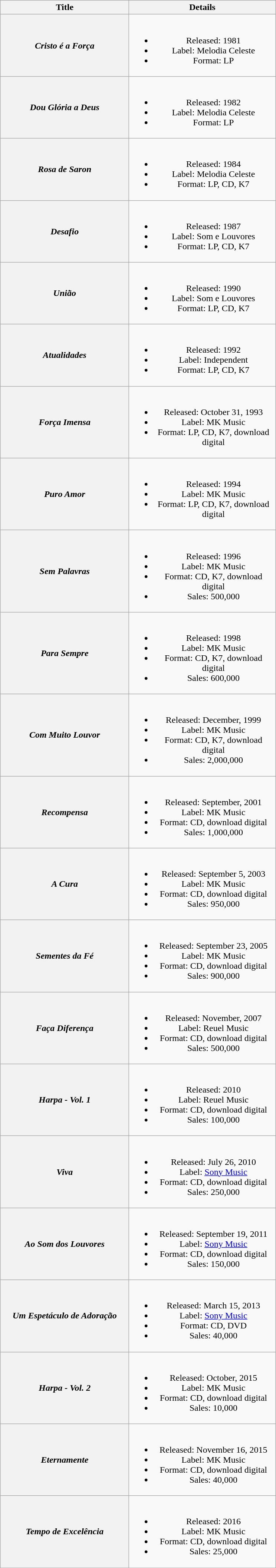<table class="wikitable plainrowheaders" style="text-align:center;">
<tr>
<th scope="col" style="width:14em;">Title</th>
<th scope="col" style="width:16em;">Details</th>
</tr>
<tr>
<th scope="row"><em>Cristo é a Força</em></th>
<td><br><ul><li>Released: 1981</li><li>Label: Melodia Celeste</li><li>Format: LP</li></ul></td>
</tr>
<tr>
<th scope="row"><em>Dou Glória a Deus</em></th>
<td><br><ul><li>Released: 1982</li><li>Label: Melodia Celeste</li><li>Format: LP</li></ul></td>
</tr>
<tr>
<th scope="row"><em>Rosa de Saron</em></th>
<td><br><ul><li>Released: 1984</li><li>Label: Melodia Celeste</li><li>Format: LP, CD, K7</li></ul></td>
</tr>
<tr>
<th scope="row"><em>Desafio</em></th>
<td><br><ul><li>Released: 1987</li><li>Label: Som e Louvores</li><li>Format: LP, CD, K7</li></ul></td>
</tr>
<tr>
<th scope="row"><em>União</em></th>
<td><br><ul><li>Released: 1990</li><li>Label: Som e Louvores</li><li>Format: LP, CD, K7</li></ul></td>
</tr>
<tr>
<th scope="row"><em>Atualidades</em></th>
<td><br><ul><li>Released: 1992</li><li>Label: Independent</li><li>Format: LP, CD, K7</li></ul></td>
</tr>
<tr>
<th scope="row"><em>Força Imensa</em></th>
<td><br><ul><li>Released: October 31, 1993</li><li>Label: MK Music</li><li>Format: LP, CD, K7, download digital</li></ul></td>
</tr>
<tr>
<th scope="row"><em>Puro Amor</em></th>
<td><br><ul><li>Released: 1994</li><li>Label: MK Music</li><li>Format: LP, CD, K7, download digital</li></ul></td>
</tr>
<tr>
<th scope="row"><em>Sem Palavras</em></th>
<td><br><ul><li>Released: 1996</li><li>Label: MK Music</li><li>Format: CD, K7, download digital</li><li>Sales: 500,000</li></ul></td>
</tr>
<tr>
<th scope="row"><em>Para Sempre</em></th>
<td><br><ul><li>Released: 1998</li><li>Label: MK Music</li><li>Format: CD, K7, download digital</li><li>Sales: 600,000</li></ul></td>
</tr>
<tr>
<th scope="row"><em>Com Muito Louvor</em></th>
<td><br><ul><li>Released: December, 1999</li><li>Label: MK Music</li><li>Format: CD, K7, download digital</li><li>Sales: 2,000,000</li></ul></td>
</tr>
<tr>
<th scope="row"><em>Recompensa</em></th>
<td><br><ul><li>Released: September, 2001</li><li>Label: MK Music</li><li>Format: CD, download digital</li><li>Sales: 1,000,000</li></ul></td>
</tr>
<tr>
<th scope="row"><em>A Cura</em></th>
<td><br><ul><li>Released: September 5, 2003</li><li>Label: MK Music</li><li>Format: CD, download digital</li><li>Sales: 950,000</li></ul></td>
</tr>
<tr>
<th scope="row"><em>Sementes da Fé</em></th>
<td><br><ul><li>Released: September 23, 2005</li><li>Label: MK Music</li><li>Format: CD, download digital</li><li>Sales: 900,000</li></ul></td>
</tr>
<tr>
<th scope="row"><em>Faça Diferença</em></th>
<td><br><ul><li>Released: November, 2007</li><li>Label: Reuel Music</li><li>Format: CD, download digital</li><li>Sales: 500,000</li></ul></td>
</tr>
<tr>
<th scope="row"><em>Harpa - Vol. 1</em></th>
<td><br><ul><li>Released: 2010</li><li>Label: Reuel Music</li><li>Format: CD, download digital</li><li>Sales: 100,000</li></ul></td>
</tr>
<tr>
<th scope="row"><em>Viva</em></th>
<td><br><ul><li>Released: July 26, 2010</li><li>Label: <a href='#'>Sony Music</a></li><li>Format: CD, download digital</li><li>Sales: 250,000</li></ul></td>
</tr>
<tr>
<th scope="row"><em>Ao Som dos Louvores</em></th>
<td><br><ul><li>Released: September 19, 2011</li><li>Label: <a href='#'>Sony Music</a></li><li>Format: CD, download digital</li><li>Sales: 150,000</li></ul></td>
</tr>
<tr>
<th scope="row"><em>Um Espetáculo de Adoração</em></th>
<td><br><ul><li>Released: March 15, 2013</li><li>Label: <a href='#'>Sony Music</a></li><li>Format: CD, DVD</li><li>Sales: 40,000</li></ul></td>
</tr>
<tr>
<th scope="row"><em>Harpa - Vol. 2</em></th>
<td><br><ul><li>Released: October, 2015</li><li>Label: MK Music</li><li>Format: CD, download digital</li><li>Sales: 10,000</li></ul></td>
</tr>
<tr>
<th scope="row"><em>Eternamente</em></th>
<td><br><ul><li>Released: November 16, 2015</li><li>Label: MK Music</li><li>Format: CD, download digital</li><li>Sales: 40,000</li></ul></td>
</tr>
<tr>
<th scope="row"><em>Tempo de Excelência </em></th>
<td><br><ul><li>Released: 2016</li><li>Label: MK Music</li><li>Format: CD, download digital</li><li>Sales: 25,000</li></ul></td>
</tr>
</table>
